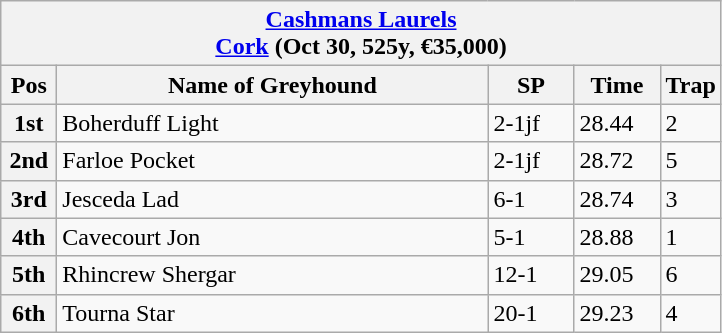<table class="wikitable">
<tr>
<th colspan="6"><a href='#'>Cashmans Laurels</a><br><a href='#'>Cork</a> (Oct 30, 525y, €35,000)</th>
</tr>
<tr>
<th width=30>Pos</th>
<th width=280>Name of Greyhound</th>
<th width=50>SP</th>
<th width=50>Time</th>
<th width=30>Trap</th>
</tr>
<tr>
<th>1st</th>
<td>Boherduff Light </td>
<td>2-1jf</td>
<td>28.44</td>
<td>2</td>
</tr>
<tr>
<th>2nd</th>
<td>Farloe Pocket</td>
<td>2-1jf</td>
<td>28.72</td>
<td>5</td>
</tr>
<tr>
<th>3rd</th>
<td>Jesceda Lad</td>
<td>6-1</td>
<td>28.74</td>
<td>3</td>
</tr>
<tr>
<th>4th</th>
<td>Cavecourt Jon</td>
<td>5-1</td>
<td>28.88</td>
<td>1</td>
</tr>
<tr>
<th>5th</th>
<td>Rhincrew Shergar</td>
<td>12-1</td>
<td>29.05</td>
<td>6</td>
</tr>
<tr>
<th>6th</th>
<td>Tourna Star</td>
<td>20-1</td>
<td>29.23</td>
<td>4</td>
</tr>
</table>
